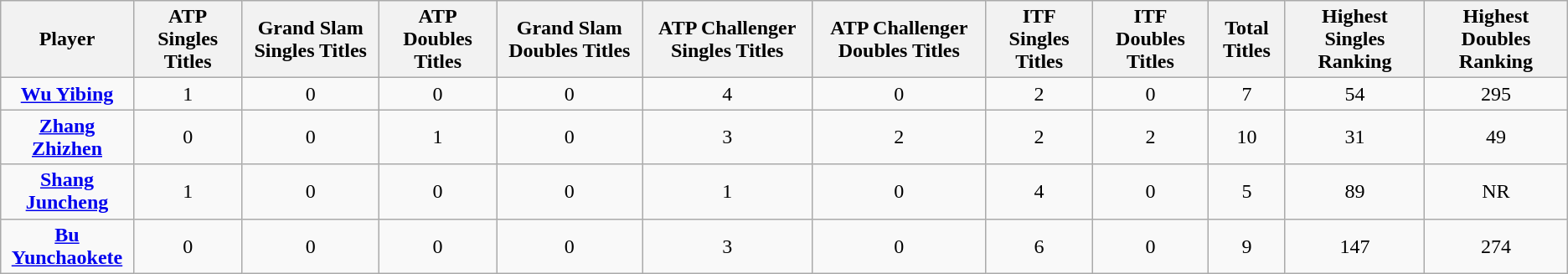<table class="wikitable sortable" style="text-align:center; font-size:97;">
<tr>
<th>Player</th>
<th>ATP Singles Titles</th>
<th>Grand Slam Singles Titles</th>
<th>ATP Doubles Titles</th>
<th>Grand Slam Doubles Titles</th>
<th>ATP Challenger Singles Titles</th>
<th>ATP Challenger Doubles Titles</th>
<th>ITF Singles Titles</th>
<th>ITF Doubles Titles</th>
<th>Total Titles</th>
<th>Highest Singles Ranking</th>
<th>Highest Doubles Ranking</th>
</tr>
<tr>
<td><strong><a href='#'>Wu Yibing</a></strong></td>
<td>1</td>
<td>0</td>
<td>0</td>
<td>0</td>
<td>4</td>
<td>0</td>
<td>2</td>
<td>0</td>
<td>7</td>
<td>54</td>
<td>295</td>
</tr>
<tr>
<td><strong><a href='#'>Zhang Zhizhen</a></strong></td>
<td>0</td>
<td>0</td>
<td>1</td>
<td>0</td>
<td>3</td>
<td>2</td>
<td>2</td>
<td>2</td>
<td>10</td>
<td>31</td>
<td>49</td>
</tr>
<tr>
<td><strong><a href='#'>Shang Juncheng</a></strong></td>
<td>1</td>
<td>0</td>
<td>0</td>
<td>0</td>
<td>1</td>
<td>0</td>
<td>4</td>
<td>0</td>
<td>5</td>
<td>89</td>
<td>NR</td>
</tr>
<tr>
<td><strong><a href='#'>Bu Yunchaokete</a></strong></td>
<td>0</td>
<td>0</td>
<td>0</td>
<td>0</td>
<td>3</td>
<td>0</td>
<td>6</td>
<td>0</td>
<td>9</td>
<td>147</td>
<td>274</td>
</tr>
</table>
